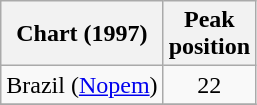<table class="wikitable plainrowheaders sortable">
<tr>
<th scope="col">Chart (1997)</th>
<th scope="col">Peak<br>position</th>
</tr>
<tr>
<td align="left">Brazil (<a href='#'>Nopem</a>)</td>
<td style="text-align:center;">22</td>
</tr>
<tr>
</tr>
</table>
